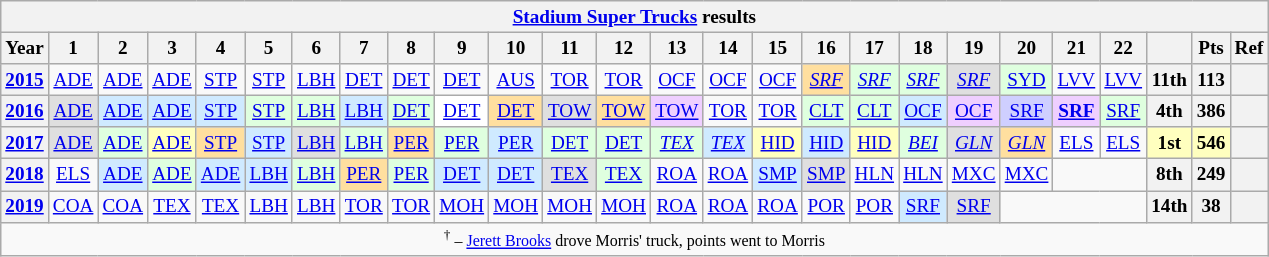<table class="wikitable" style="text-align:center; font-size:80%">
<tr>
<th colspan=45><a href='#'>Stadium Super Trucks</a> results</th>
</tr>
<tr>
<th>Year</th>
<th>1</th>
<th>2</th>
<th>3</th>
<th>4</th>
<th>5</th>
<th>6</th>
<th>7</th>
<th>8</th>
<th>9</th>
<th>10</th>
<th>11</th>
<th>12</th>
<th>13</th>
<th>14</th>
<th>15</th>
<th>16</th>
<th>17</th>
<th>18</th>
<th>19</th>
<th>20</th>
<th>21</th>
<th>22</th>
<th></th>
<th>Pts</th>
<th>Ref</th>
</tr>
<tr>
<th><a href='#'>2015</a></th>
<td><a href='#'>ADE</a></td>
<td><a href='#'>ADE</a></td>
<td><a href='#'>ADE</a></td>
<td><a href='#'>STP</a></td>
<td><a href='#'>STP</a></td>
<td><a href='#'>LBH</a></td>
<td><a href='#'>DET</a></td>
<td><a href='#'>DET</a></td>
<td><a href='#'>DET</a></td>
<td><a href='#'>AUS</a></td>
<td><a href='#'>TOR</a></td>
<td><a href='#'>TOR</a></td>
<td><a href='#'>OCF</a></td>
<td><a href='#'>OCF</a></td>
<td><a href='#'>OCF</a></td>
<td style="background:#FFDF9F;"><em><a href='#'>SRF</a></em><br></td>
<td style="background:#DFFFDF;"><em><a href='#'>SRF</a></em><br></td>
<td style="background:#DFFFDF;"><em><a href='#'>SRF</a></em><br></td>
<td style="background:#DFDFDF;"><em><a href='#'>SRF</a></em><br></td>
<td style="background:#DFFFDF;"><a href='#'>SYD</a><br></td>
<td><a href='#'>LVV</a></td>
<td><a href='#'>LVV</a></td>
<th>11th</th>
<th>113</th>
<th></th>
</tr>
<tr>
<th><a href='#'>2016</a></th>
<td style="background:#DFDFDF;"><a href='#'>ADE</a><br></td>
<td style="background:#CFEAFF;"><a href='#'>ADE</a><br></td>
<td style="background:#CFEAFF;"><a href='#'>ADE</a><br></td>
<td style="background:#CFEAFF;"><a href='#'>STP</a><br></td>
<td style="background:#DFFFDF;"><a href='#'>STP</a><br></td>
<td style="background:#DFFFDF;"><a href='#'>LBH</a><br></td>
<td style="background:#CFEAFF;"><a href='#'>LBH</a><br></td>
<td style="background:#DFFFDF;"><a href='#'>DET</a><br></td>
<td style="background:#FFFFFF;"><a href='#'>DET</a><br></td>
<td style="background:#FFDF9F;"><a href='#'>DET</a><br></td>
<td style="background:#DFDFDF;"><a href='#'>TOW</a><br></td>
<td style="background:#FFDF9F;"><a href='#'>TOW</a><br></td>
<td style="background:#EFCFFF;"><a href='#'>TOW</a><br></td>
<td><a href='#'>TOR</a></td>
<td><a href='#'>TOR</a></td>
<td style="background:#DFFFDF;"><a href='#'>CLT</a><br></td>
<td style="background:#DFFFDF;"><a href='#'>CLT</a><br></td>
<td style="background:#CFEAFF;"><a href='#'>OCF</a><br></td>
<td style="background:#EFCFFF;"><a href='#'>OCF</a><br></td>
<td style="background:#CFCFFF;"><a href='#'>SRF</a><br></td>
<td style="background:#EFCFFF;"><strong><a href='#'>SRF</a></strong><br></td>
<td style="background:#DFFFDF;"><a href='#'>SRF</a><br></td>
<th>4th</th>
<th>386</th>
<th></th>
</tr>
<tr>
<th><a href='#'>2017</a></th>
<td style="background:#DFDFDF;"><a href='#'>ADE</a><br></td>
<td style="background:#DFFFDF;"><a href='#'>ADE</a><br></td>
<td style="background:#FFFFBF;"><a href='#'>ADE</a><br></td>
<td style="background:#FFDF9F;"><a href='#'>STP</a><br></td>
<td style="background:#CFEAFF;"><a href='#'>STP</a><br></td>
<td style="background:#DFDFDF;"><a href='#'>LBH</a><br></td>
<td style="background:#DFFFDF;"><a href='#'>LBH</a><br></td>
<td style="background:#FFDF9F;"><a href='#'>PER</a><br></td>
<td style="background:#DFFFDF;"><a href='#'>PER</a><br></td>
<td style="background:#CFEAFF;"><a href='#'>PER</a><br></td>
<td style="background:#DFFFDF;"><a href='#'>DET</a><br></td>
<td style="background:#DFFFDF;"><a href='#'>DET</a><br></td>
<td style="background:#DFFFDF;"><em><a href='#'>TEX</a></em><br></td>
<td style="background:#CFEAFF;"><em><a href='#'>TEX</a></em><br></td>
<td style="background:#FFFFBF;"><a href='#'>HID</a><br></td>
<td style="background:#CFEAFF;"><a href='#'>HID</a><br></td>
<td style="background:#FFFFBF;"><a href='#'>HID</a><br></td>
<td style="background:#DFFFDF;"><em><a href='#'>BEI</a></em><br></td>
<td style="background:#DFDFDF;"><em><a href='#'>GLN</a></em><br></td>
<td style="background:#FFDF9F;"><em><a href='#'>GLN</a></em><br></td>
<td><a href='#'>ELS</a><br></td>
<td><a href='#'>ELS</a><br></td>
<th style="background:#FFFFBF;">1st</th>
<th style="background:#FFFFBF;">546</th>
<th></th>
</tr>
<tr>
<th><a href='#'>2018</a></th>
<td><a href='#'>ELS</a><br></td>
<td style="background:#CFEAFF;"><a href='#'>ADE</a><br></td>
<td style="background:#DFFFDF;"><a href='#'>ADE</a><br></td>
<td style="background:#CFEAFF;"><a href='#'>ADE</a><br></td>
<td style="background:#CFEAFF;"><a href='#'>LBH</a><br></td>
<td style="background:#DFFFDF;"><a href='#'>LBH</a><br></td>
<td style="background:#FFDF9F;"><a href='#'>PER</a><br></td>
<td style="background:#DFFFDF;"><a href='#'>PER</a><br></td>
<td style="background:#CFEAFF;"><a href='#'>DET</a><br></td>
<td style="background:#CFEAFF;"><a href='#'>DET</a><br></td>
<td style="background:#DFDFDF;"><a href='#'>TEX</a><br></td>
<td style="background:#DFFFDF;"><a href='#'>TEX</a><br></td>
<td><a href='#'>ROA</a></td>
<td><a href='#'>ROA</a></td>
<td style="background:#CFEAFF;"><a href='#'>SMP</a><br></td>
<td style="background:#DFDFDF;"><a href='#'>SMP</a><br></td>
<td><a href='#'>HLN</a></td>
<td><a href='#'>HLN</a></td>
<td><a href='#'>MXC</a></td>
<td><a href='#'>MXC</a></td>
<td colspan=2></td>
<th>8th</th>
<th>249</th>
<th></th>
</tr>
<tr>
<th><a href='#'>2019</a></th>
<td><a href='#'>COA</a></td>
<td><a href='#'>COA</a></td>
<td><a href='#'>TEX</a></td>
<td><a href='#'>TEX</a></td>
<td><a href='#'>LBH</a></td>
<td><a href='#'>LBH</a></td>
<td><a href='#'>TOR</a></td>
<td><a href='#'>TOR</a></td>
<td><a href='#'>MOH</a></td>
<td><a href='#'>MOH</a></td>
<td><a href='#'>MOH</a></td>
<td><a href='#'>MOH</a></td>
<td><a href='#'>ROA</a></td>
<td><a href='#'>ROA</a></td>
<td><a href='#'>ROA</a></td>
<td><a href='#'>POR</a></td>
<td><a href='#'>POR</a></td>
<td style="background:#CFEAFF;"><a href='#'>SRF</a><br></td>
<td style="background:#DFDFDF;"><a href='#'>SRF</a><br></td>
<td colspan=3></td>
<th>14th</th>
<th>38</th>
<th></th>
</tr>
<tr>
<td colspan=45><small><sup>†</sup> – <a href='#'>Jerett Brooks</a> drove Morris' truck, points went to Morris</small></td>
</tr>
</table>
